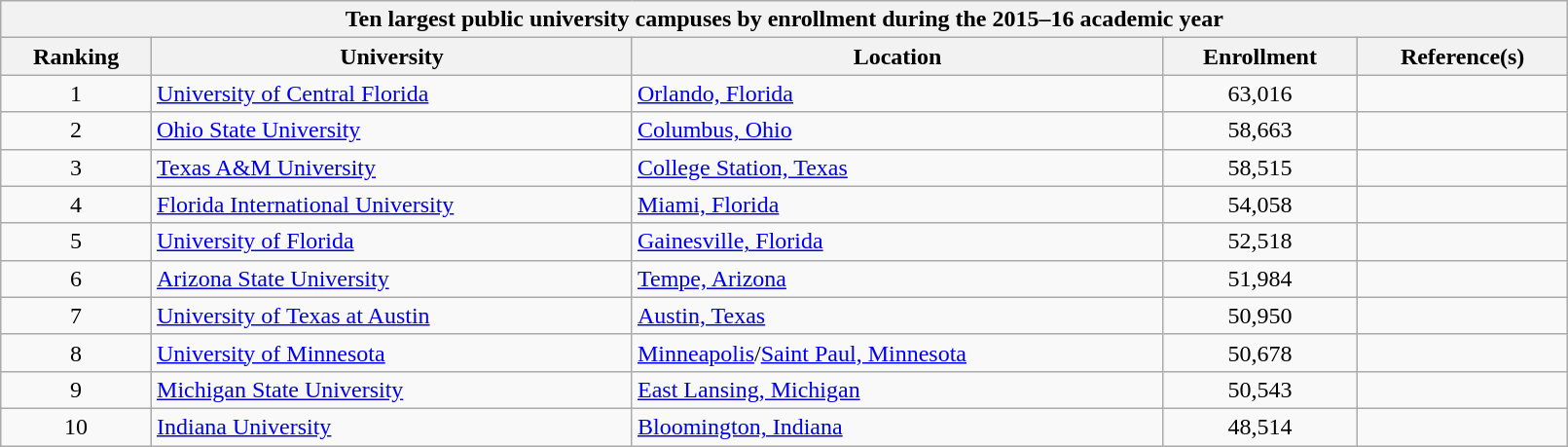<table class="wikitable sortable" style="width:85%">
<tr valign="top">
<th colspan="5"><strong>Ten largest public university campuses by enrollment during the 2015–16 academic year</strong></th>
</tr>
<tr valign="top">
<th>Ranking</th>
<th>University</th>
<th>Location</th>
<th>Enrollment</th>
<th class="unsortable">Reference(s)</th>
</tr>
<tr valign="top">
<td align=center>1</td>
<td><a href='#'>University of Central Florida</a></td>
<td><a href='#'>Orlando, Florida</a></td>
<td align=center>63,016</td>
<td align=center></td>
</tr>
<tr valign="top">
<td align=center>2</td>
<td><a href='#'>Ohio State University</a></td>
<td><a href='#'>Columbus, Ohio</a></td>
<td align=center>58,663</td>
<td align=center></td>
</tr>
<tr valign="top">
<td align=center>3</td>
<td><a href='#'>Texas A&M University</a></td>
<td><a href='#'>College Station, Texas</a></td>
<td align=center>58,515</td>
<td align=center></td>
</tr>
<tr valign="top">
<td align=center>4</td>
<td><a href='#'>Florida International University</a></td>
<td><a href='#'>Miami, Florida</a></td>
<td align=center>54,058</td>
<td align=center></td>
</tr>
<tr valign="top">
<td align=center>5</td>
<td><a href='#'>University of Florida</a></td>
<td><a href='#'>Gainesville, Florida</a></td>
<td align=center>52,518</td>
<td align=center></td>
</tr>
<tr valign="top">
<td align=center>6</td>
<td><a href='#'>Arizona State University</a></td>
<td><a href='#'>Tempe, Arizona</a></td>
<td align=center>51,984</td>
<td align=center></td>
</tr>
<tr valign="top">
<td align=center>7</td>
<td><a href='#'>University of Texas at Austin</a></td>
<td><a href='#'>Austin, Texas</a></td>
<td align=center>50,950</td>
<td align=center></td>
</tr>
<tr valign="top">
<td align=center>8</td>
<td><a href='#'>University of Minnesota</a></td>
<td><a href='#'>Minneapolis</a>/<a href='#'>Saint Paul, Minnesota</a></td>
<td align=center>50,678</td>
<td align=center></td>
</tr>
<tr valign="top">
<td align=center>9</td>
<td><a href='#'>Michigan State University</a></td>
<td><a href='#'>East Lansing, Michigan</a></td>
<td align=center>50,543</td>
<td align=center></td>
</tr>
<tr valign="top">
<td align=center>10</td>
<td><a href='#'>Indiana University</a></td>
<td><a href='#'>Bloomington, Indiana</a></td>
<td align=center>48,514</td>
<td align=center></td>
</tr>
</table>
